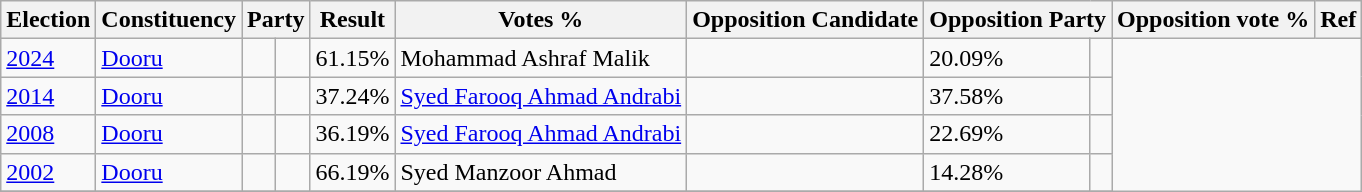<table class="wikitable sortable">
<tr>
<th>Election</th>
<th>Constituency</th>
<th colspan="2">Party</th>
<th>Result</th>
<th>Votes %</th>
<th>Opposition Candidate</th>
<th colspan="2">Opposition Party</th>
<th>Opposition vote %</th>
<th>Ref</th>
</tr>
<tr>
<td><a href='#'>2024</a></td>
<td><a href='#'>Dooru</a></td>
<td></td>
<td></td>
<td>61.15%</td>
<td>Mohammad Ashraf Malik</td>
<td></td>
<td>20.09%</td>
<td></td>
</tr>
<tr>
<td><a href='#'>2014</a></td>
<td><a href='#'>Dooru</a></td>
<td></td>
<td></td>
<td>37.24%</td>
<td><a href='#'>Syed Farooq Ahmad Andrabi</a></td>
<td></td>
<td>37.58%</td>
<td></td>
</tr>
<tr>
<td><a href='#'>2008</a></td>
<td><a href='#'>Dooru</a></td>
<td></td>
<td></td>
<td>36.19%</td>
<td><a href='#'>Syed Farooq Ahmad Andrabi</a></td>
<td></td>
<td>22.69%</td>
<td></td>
</tr>
<tr>
<td><a href='#'>2002</a></td>
<td><a href='#'>Dooru</a></td>
<td></td>
<td></td>
<td>66.19%</td>
<td>Syed Manzoor Ahmad</td>
<td></td>
<td>14.28%</td>
<td></td>
</tr>
<tr>
</tr>
</table>
